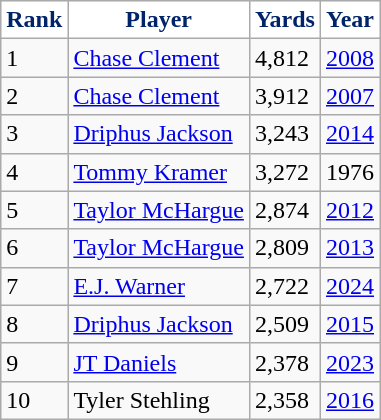<table class="wikitable">
<tr>
<th style="background: #FFFFFF; color: #002469">Rank</th>
<th style="background: #FFFFFF; color: #002469">Player</th>
<th style="background: #FFFFFF; color: #002469">Yards</th>
<th style="background: #FFFFFF; color: #002469">Year</th>
</tr>
<tr>
<td>1</td>
<td><a href='#'>Chase Clement</a></td>
<td><abbr>4,812</abbr></td>
<td><a href='#'>2008</a></td>
</tr>
<tr>
<td>2</td>
<td><a href='#'>Chase Clement</a></td>
<td><abbr>3,912</abbr></td>
<td><a href='#'>2007</a></td>
</tr>
<tr>
<td>3</td>
<td><a href='#'>Driphus Jackson</a></td>
<td><abbr>3,243</abbr></td>
<td><a href='#'>2014</a></td>
</tr>
<tr>
<td>4</td>
<td><a href='#'>Tommy Kramer</a></td>
<td><abbr>3,272</abbr></td>
<td>1976</td>
</tr>
<tr>
<td>5</td>
<td><a href='#'>Taylor McHargue</a></td>
<td><abbr>2,874</abbr></td>
<td><a href='#'>2012</a></td>
</tr>
<tr>
<td>6</td>
<td><a href='#'>Taylor McHargue</a></td>
<td><abbr>2,809</abbr></td>
<td><a href='#'>2013</a></td>
</tr>
<tr>
<td>7</td>
<td><a href='#'>E.J. Warner</a></td>
<td><abbr>2,722</abbr> </td>
<td><a href='#'>2024</a></td>
</tr>
<tr>
<td>8</td>
<td><a href='#'>Driphus Jackson</a></td>
<td><abbr>2,509</abbr></td>
<td><a href='#'>2015</a></td>
</tr>
<tr>
<td>9</td>
<td><a href='#'>JT Daniels</a></td>
<td><abbr>2,378</abbr></td>
<td><a href='#'>2023</a></td>
</tr>
<tr>
<td>10</td>
<td>Tyler Stehling</td>
<td><abbr>2,358</abbr></td>
<td><a href='#'>2016</a></td>
</tr>
</table>
